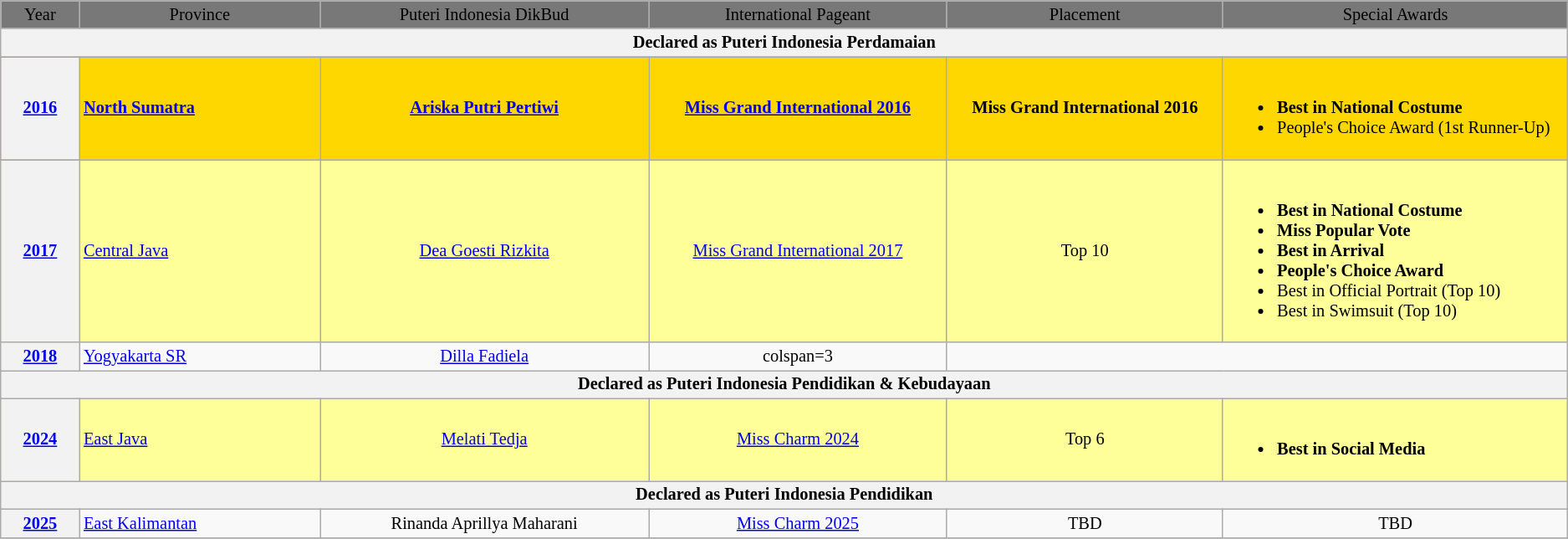<table class="wikitable" style="font-size: 85%; text-align:center">
<tr bgcolor="#787878" colspan=10 align="center">
<td width="60"><span>Year</span></td>
<td width="200"><span>Province</span></td>
<td width="280"><span>Puteri Indonesia DikBud</span></td>
<td width="250"><span>International Pageant</span></td>
<td width="230"><span>Placement</span></td>
<td width="290"><span>Special Awards</span></td>
</tr>
<tr>
<th colspan="7">Declared as Puteri Indonesia Perdamaian</th>
</tr>
<tr>
</tr>
<tr style="background-color:gold; ">
<th><strong><a href='#'>2016</a></strong></th>
<td align="left"><strong><a href='#'>North Sumatra</a></strong></td>
<td><strong><a href='#'>Ariska Putri Pertiwi</a></strong></td>
<td><strong><a href='#'>Miss Grand International 2016</a></strong></td>
<td><strong>Miss Grand International 2016</strong></td>
<td align="left"><br><ul><li><strong>Best in National Costume</strong></li><li>People's Choice Award (1st Runner-Up)</li></ul></td>
</tr>
<tr>
</tr>
<tr style="background-color:#FFFF99; ">
<th><a href='#'>2017</a></th>
<td align="left"><a href='#'>Central Java</a></td>
<td><a href='#'>Dea Goesti Rizkita</a></td>
<td><a href='#'>Miss Grand International 2017</a></td>
<td>Top 10</td>
<td align="left"><br><ul><li><strong>Best in National Costume</strong></li><li><strong>Miss Popular Vote</strong></li><li><strong>Best in Arrival</strong></li><li><strong>People's Choice Award</strong></li><li>Best in Official Portrait (Top 10)</li><li>Best in Swimsuit (Top 10)</li></ul></td>
</tr>
<tr>
<th><a href='#'>2018</a></th>
<td align="left"><a href='#'>Yogyakarta SR</a></td>
<td><a href='#'>Dilla Fadiela</a></td>
<td>colspan=3 </td>
</tr>
<tr>
<th colspan="7">Declared as Puteri Indonesia Pendidikan & Kebudayaan</th>
</tr>
<tr style="background-color:#FFFF99; ">
<th><a href='#'>2024</a></th>
<td align="left"><a href='#'>East Java</a></td>
<td><a href='#'>Melati Tedja</a></td>
<td><a href='#'>Miss Charm 2024</a></td>
<td>Top 6</td>
<td align="left"><br><ul><li><strong>Best in Social Media</strong></li></ul></td>
</tr>
<tr>
<th colspan="7">Declared as Puteri Indonesia Pendidikan</th>
</tr>
<tr>
<th><a href='#'>2025</a></th>
<td align="left"><a href='#'>East Kalimantan</a></td>
<td>Rinanda Aprillya Maharani</td>
<td><a href='#'>Miss Charm 2025</a></td>
<td>TBD</td>
<td>TBD</td>
</tr>
<tr>
</tr>
</table>
